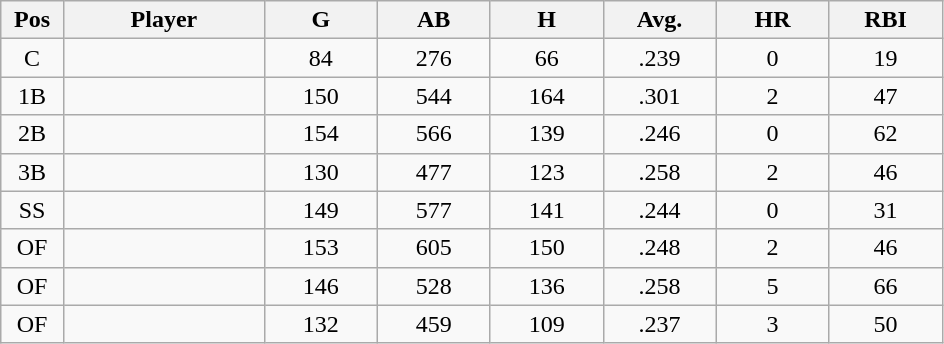<table class="wikitable sortable">
<tr>
<th bgcolor="#DDDDFF" width="5%">Pos</th>
<th bgcolor="#DDDDFF" width="16%">Player</th>
<th bgcolor="#DDDDFF" width="9%">G</th>
<th bgcolor="#DDDDFF" width="9%">AB</th>
<th bgcolor="#DDDDFF" width="9%">H</th>
<th bgcolor="#DDDDFF" width="9%">Avg.</th>
<th bgcolor="#DDDDFF" width="9%">HR</th>
<th bgcolor="#DDDDFF" width="9%">RBI</th>
</tr>
<tr align="center">
<td>C</td>
<td></td>
<td>84</td>
<td>276</td>
<td>66</td>
<td>.239</td>
<td>0</td>
<td>19</td>
</tr>
<tr align="center">
<td>1B</td>
<td></td>
<td>150</td>
<td>544</td>
<td>164</td>
<td>.301</td>
<td>2</td>
<td>47</td>
</tr>
<tr align="center">
<td>2B</td>
<td></td>
<td>154</td>
<td>566</td>
<td>139</td>
<td>.246</td>
<td>0</td>
<td>62</td>
</tr>
<tr align="center">
<td>3B</td>
<td></td>
<td>130</td>
<td>477</td>
<td>123</td>
<td>.258</td>
<td>2</td>
<td>46</td>
</tr>
<tr align="center">
<td>SS</td>
<td></td>
<td>149</td>
<td>577</td>
<td>141</td>
<td>.244</td>
<td>0</td>
<td>31</td>
</tr>
<tr align="center">
<td>OF</td>
<td></td>
<td>153</td>
<td>605</td>
<td>150</td>
<td>.248</td>
<td>2</td>
<td>46</td>
</tr>
<tr align="center">
<td>OF</td>
<td></td>
<td>146</td>
<td>528</td>
<td>136</td>
<td>.258</td>
<td>5</td>
<td>66</td>
</tr>
<tr align="center">
<td>OF</td>
<td></td>
<td>132</td>
<td>459</td>
<td>109</td>
<td>.237</td>
<td>3</td>
<td>50</td>
</tr>
</table>
